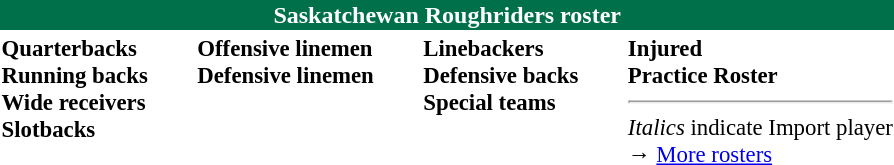<table class="toccolours">
<tr>
<th colspan="7" style="text-align:center; background-color: #00704a; color:white;">Saskatchewan Roughriders roster</th>
</tr>
<tr>
<td style="font-size: 95%;" valign="top"><strong>Quarterbacks</strong><br><strong>Running backs</strong><br><strong>Wide receivers</strong><br><strong>Slotbacks</strong></td>
<td style="width: 25px;"></td>
<td style="font-size: 95%;" valign="top"><strong>Offensive linemen</strong><br><strong>Defensive linemen</strong></td>
<td style="width: 25px;"></td>
<td style="font-size: 95%;" valign="top"><strong>Linebackers </strong><br><strong>Defensive backs</strong><br><strong>Special teams</strong></td>
<td style="width: 25px;"></td>
<td style="font-size: 95%;" valign="top"><strong>Injured</strong><br><strong>Practice Roster</strong><br><hr>
<em>Italics</em> indicate Import player<br>→ <a href='#'>More rosters</a></td>
</tr>
<tr>
</tr>
</table>
